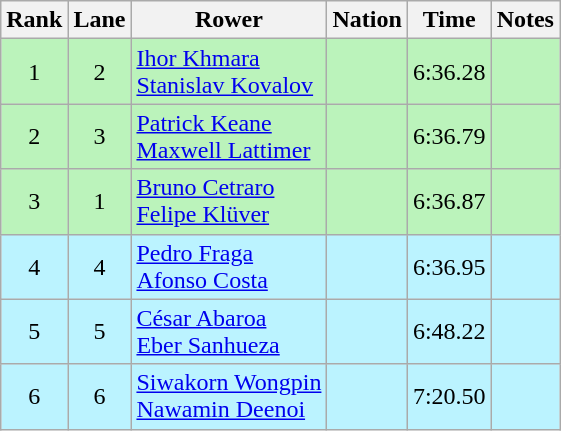<table class="wikitable sortable" style="text-align:center">
<tr>
<th>Rank</th>
<th>Lane</th>
<th>Rower</th>
<th>Nation</th>
<th>Time</th>
<th>Notes</th>
</tr>
<tr bgcolor=bbf3bb>
<td>1</td>
<td>2</td>
<td align="left"><a href='#'>Ihor Khmara</a><br><a href='#'>Stanislav Kovalov</a></td>
<td align="left"></td>
<td>6:36.28</td>
<td></td>
</tr>
<tr bgcolor=bbf3bb>
<td>2</td>
<td>3</td>
<td align="left"><a href='#'>Patrick Keane</a><br><a href='#'>Maxwell Lattimer</a></td>
<td align="left"></td>
<td>6:36.79</td>
<td></td>
</tr>
<tr bgcolor=bbf3bb>
<td>3</td>
<td>1</td>
<td align="left"><a href='#'>Bruno Cetraro</a><br><a href='#'>Felipe Klüver</a></td>
<td align="left"></td>
<td>6:36.87</td>
<td></td>
</tr>
<tr bgcolor=bbf3ff>
<td>4</td>
<td>4</td>
<td align=left><a href='#'>Pedro Fraga </a><br><a href='#'>Afonso Costa</a></td>
<td align=left></td>
<td>6:36.95</td>
<td></td>
</tr>
<tr bgcolor=bbf3ff>
<td>5</td>
<td>5</td>
<td align="left"><a href='#'>César Abaroa</a><br><a href='#'>Eber Sanhueza</a></td>
<td align="left"></td>
<td>6:48.22</td>
<td></td>
</tr>
<tr bgcolor=bbf3ff>
<td>6</td>
<td>6</td>
<td align=left><a href='#'>Siwakorn Wongpin</a><br><a href='#'>Nawamin Deenoi</a></td>
<td align=left></td>
<td>7:20.50</td>
<td></td>
</tr>
</table>
